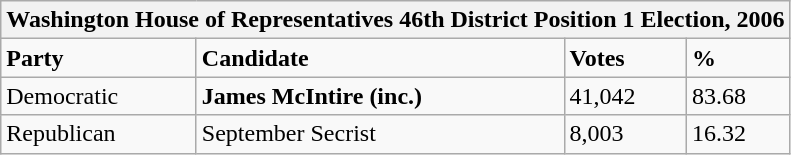<table class="wikitable">
<tr>
<th colspan="4">Washington House of Representatives 46th District Position 1 Election, 2006</th>
</tr>
<tr>
<td><strong>Party</strong></td>
<td><strong>Candidate</strong></td>
<td><strong>Votes</strong></td>
<td><strong>%</strong></td>
</tr>
<tr>
<td>Democratic</td>
<td><strong>James McIntire (inc.)</strong></td>
<td>41,042</td>
<td>83.68</td>
</tr>
<tr>
<td>Republican</td>
<td>September Secrist</td>
<td>8,003</td>
<td>16.32</td>
</tr>
</table>
